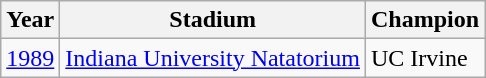<table class="wikitable">
<tr>
<th>Year</th>
<th>Stadium</th>
<th>Champion</th>
</tr>
<tr>
<td><a href='#'>1989</a></td>
<td><a href='#'>Indiana University Natatorium</a></td>
<td>UC Irvine</td>
</tr>
</table>
